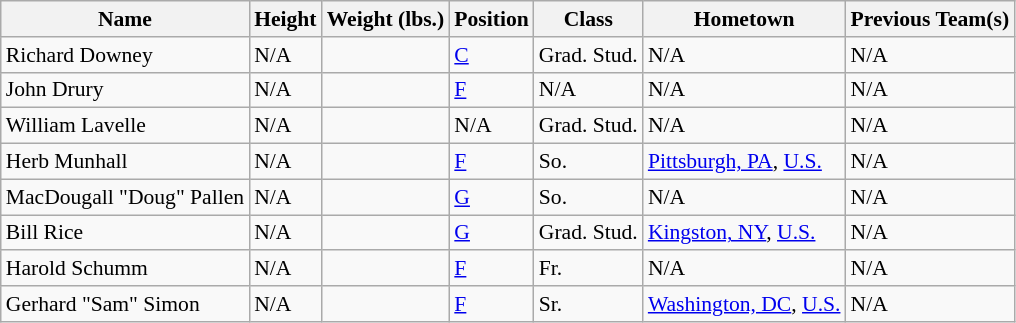<table class="wikitable" style="font-size: 90%">
<tr>
<th>Name</th>
<th>Height</th>
<th>Weight (lbs.)</th>
<th>Position</th>
<th>Class</th>
<th>Hometown</th>
<th>Previous Team(s)</th>
</tr>
<tr>
<td>Richard Downey</td>
<td>N/A</td>
<td></td>
<td><a href='#'>C</a></td>
<td>Grad. Stud.</td>
<td>N/A</td>
<td>N/A</td>
</tr>
<tr>
<td>John Drury</td>
<td>N/A</td>
<td></td>
<td><a href='#'>F</a></td>
<td>N/A</td>
<td>N/A</td>
<td>N/A</td>
</tr>
<tr>
<td>William Lavelle</td>
<td>N/A</td>
<td></td>
<td>N/A</td>
<td>Grad. Stud.</td>
<td>N/A</td>
<td>N/A</td>
</tr>
<tr>
<td>Herb Munhall</td>
<td>N/A</td>
<td></td>
<td><a href='#'>F</a></td>
<td>So.</td>
<td><a href='#'>Pittsburgh, PA</a>, <a href='#'>U.S.</a></td>
<td>N/A</td>
</tr>
<tr>
<td>MacDougall "Doug" Pallen</td>
<td>N/A</td>
<td></td>
<td><a href='#'>G</a></td>
<td>So.</td>
<td>N/A</td>
<td>N/A</td>
</tr>
<tr>
<td>Bill Rice</td>
<td>N/A</td>
<td></td>
<td><a href='#'>G</a></td>
<td>Grad. Stud.</td>
<td><a href='#'>Kingston, NY</a>, <a href='#'>U.S.</a></td>
<td>N/A</td>
</tr>
<tr>
<td>Harold Schumm</td>
<td>N/A</td>
<td></td>
<td><a href='#'>F</a></td>
<td>Fr.</td>
<td>N/A</td>
<td>N/A</td>
</tr>
<tr>
<td>Gerhard "Sam" Simon</td>
<td>N/A</td>
<td></td>
<td><a href='#'>F</a></td>
<td>Sr.</td>
<td><a href='#'>Washington, DC</a>, <a href='#'>U.S.</a></td>
<td>N/A</td>
</tr>
</table>
